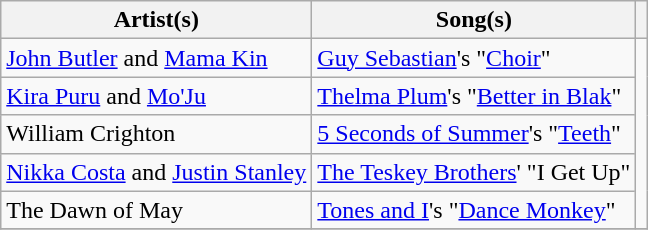<table class="wikitable plainrowheaders">
<tr>
<th scope="col">Artist(s)</th>
<th scope="col">Song(s)</th>
<th scope="col"></th>
</tr>
<tr>
<td><a href='#'>John Butler</a> and <a href='#'>Mama Kin</a></td>
<td><a href='#'>Guy Sebastian</a>'s "<a href='#'>Choir</a>"</td>
<td rowspan="5"></td>
</tr>
<tr>
<td><a href='#'>Kira Puru</a> and <a href='#'>Mo'Ju</a></td>
<td><a href='#'>Thelma Plum</a>'s "<a href='#'>Better in Blak</a>"</td>
</tr>
<tr>
<td>William Crighton</td>
<td><a href='#'>5 Seconds of Summer</a>'s "<a href='#'>Teeth</a>"</td>
</tr>
<tr>
<td><a href='#'>Nikka Costa</a> and <a href='#'>Justin Stanley</a></td>
<td><a href='#'>The Teskey Brothers</a>' "I Get Up"</td>
</tr>
<tr>
<td>The Dawn of May</td>
<td><a href='#'>Tones and I</a>'s "<a href='#'>Dance Monkey</a>"</td>
</tr>
<tr>
</tr>
</table>
